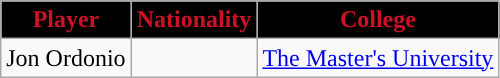<table class="wikitable sortable sortable">
<tr>
<th style="background:#000000; color:#CE1126; ">Player</th>
<th style="background:#000000; color:#CE1126; ">Nationality</th>
<th style="background:#000000; color:#CE1126; ">College</th>
</tr>
<tr>
<td align="center">Jon Ordonio</td>
<td align="center"></td>
<td align="center"><a href='#'>The Master's University</a></td>
</tr>
</table>
